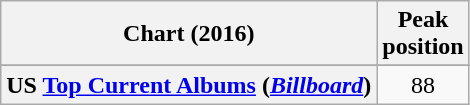<table class="wikitable sortable plainrowheaders" style="text-align:center;">
<tr>
<th>Chart (2016)</th>
<th>Peak <br> position</th>
</tr>
<tr>
</tr>
<tr>
<th scope="row">US <a href='#'>Top Current Albums</a> (<a href='#'><em>Billboard</em></a>)</th>
<td>88</td>
</tr>
</table>
